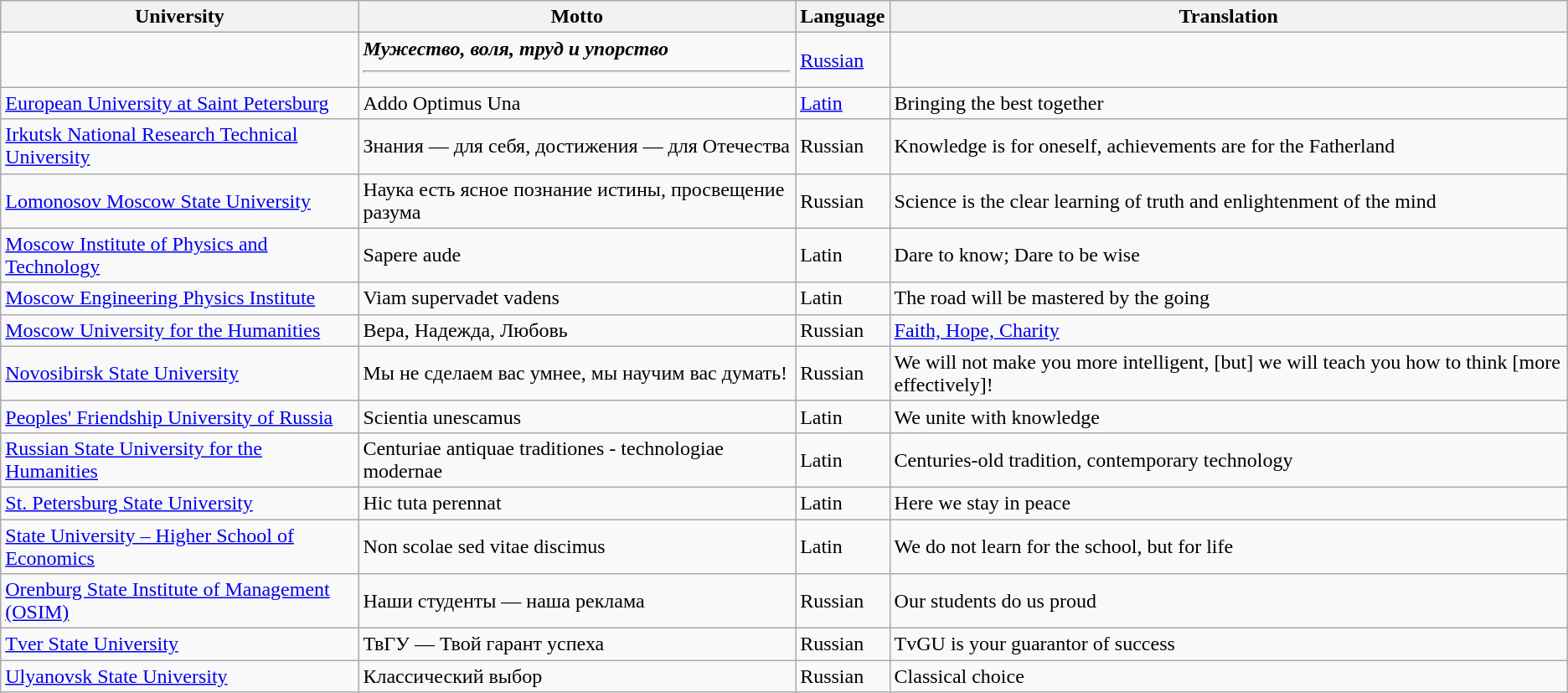<table class="wikitable sortable plainrowheaders">
<tr>
<th>University</th>
<th>Motto</th>
<th>Language</th>
<th>Translation</th>
</tr>
<tr>
<td></td>
<td><strong><em>М<strong>ужество, </strong>в<strong>оля, </strong>т<strong>руд и </strong>у<strong>порство<em> <hr></td>
<td><a href='#'>Russian</a></td>
<td><br></td>
</tr>
<tr>
<td><a href='#'>European University at Saint Petersburg</a></td>
<td></em>Addo Optimus Una<em></td>
<td><a href='#'>Latin</a></td>
<td>Bringing the best together</td>
</tr>
<tr>
<td><a href='#'>Irkutsk National Research Technical University</a></td>
<td></em>Знания — для себя, достижения — для Отечества<em></td>
<td>Russian</td>
<td>Knowledge is for oneself, achievements are for the Fatherland</td>
</tr>
<tr>
<td><a href='#'>Lomonosov Moscow State University</a></td>
<td></em>Наука есть ясное познание истины, просвещение разума<em></td>
<td>Russian</td>
<td>Science is the clear learning of truth and enlightenment of the mind</td>
</tr>
<tr>
<td><a href='#'>Moscow Institute of Physics and Technology</a></td>
<td></em>Sapere aude<em></td>
<td>Latin</td>
<td>Dare to know; Dare to be wise</td>
</tr>
<tr>
<td><a href='#'>Moscow Engineering Physics Institute</a></td>
<td></em>Viam supervadet vadens<em></td>
<td>Latin</td>
<td>The road will be mastered by the going</td>
</tr>
<tr>
<td><a href='#'>Moscow University for the Humanities</a></td>
<td></em>Вера, Надежда, Любовь<em></td>
<td>Russian</td>
<td><a href='#'>Faith, Hope, Charity</a></td>
</tr>
<tr>
<td><a href='#'>Novosibirsk State University</a></td>
<td></em>Мы не сделаем вас умнее, мы научим вас думать!<em></td>
<td>Russian</td>
<td>We will not make you more intelligent, [but] we will teach you how to think [more effectively]!</td>
</tr>
<tr>
<td><a href='#'>Peoples' Friendship University of Russia</a></td>
<td></em>Scientia unescamus<em></td>
<td>Latin</td>
<td>We unite with knowledge</td>
</tr>
<tr>
<td><a href='#'>Russian State University for the Humanities</a></td>
<td></em>Centuriae antiquae traditiones - technologiae modernae<em></td>
<td>Latin</td>
<td>Centuries-old tradition, contemporary technology</td>
</tr>
<tr>
<td><a href='#'>St. Petersburg State University</a></td>
<td></em>Hic tuta perennat<em></td>
<td>Latin</td>
<td>Here we stay in peace</td>
</tr>
<tr>
<td><a href='#'>State University&nbsp;– Higher School of Economics</a></td>
<td></em>Non scolae sed vitae discimus<em></td>
<td>Latin</td>
<td>We do not learn for the school, but for life</td>
</tr>
<tr>
<td><a href='#'>Orenburg State Institute of Management (OSIM)</a></td>
<td></em>Наши студенты — наша реклама<em></td>
<td>Russian</td>
<td>Our students do us proud</td>
</tr>
<tr>
<td><a href='#'>Tver State University</a></td>
<td></em>ТвГУ — Твой гарант успеха<em></td>
<td>Russian</td>
<td>TvGU is your guarantor of success</td>
</tr>
<tr>
<td><a href='#'>Ulyanovsk State University</a></td>
<td></em>Классический выбор<em></td>
<td>Russian</td>
<td>Classical choice</td>
</tr>
</table>
